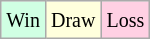<table class="wikitable">
<tr>
<td style="background:#d0ffe3;"><small>Win</small></td>
<td style="background:#ffffdd;"><small>Draw</small></td>
<td style="background:#ffd0e3;"><small>Loss</small></td>
</tr>
</table>
